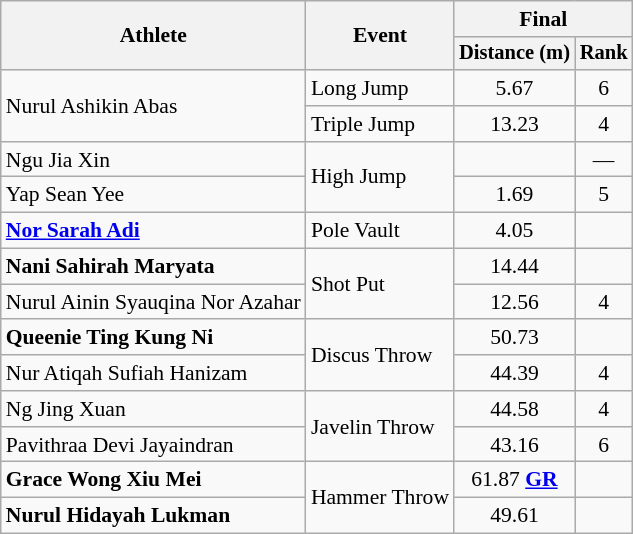<table class=wikitable style="font-size:90%">
<tr>
<th rowspan="2">Athlete</th>
<th rowspan="2">Event</th>
<th colspan="2">Final</th>
</tr>
<tr style="font-size:95%">
<th>Distance (m)</th>
<th>Rank</th>
</tr>
<tr align="center">
<td align="left" rowspan=2>Nurul Ashikin Abas</td>
<td align="left">Long Jump</td>
<td>5.67</td>
<td>6</td>
</tr>
<tr align="center">
<td align="left">Triple Jump</td>
<td>13.23</td>
<td>4</td>
</tr>
<tr align="center">
<td align="left">Ngu Jia Xin</td>
<td align="left" rowspan=2>High Jump</td>
<td></td>
<td>—</td>
</tr>
<tr align="center">
<td align="left">Yap Sean Yee</td>
<td>1.69</td>
<td>5</td>
</tr>
<tr align="center">
<td align="left"><strong><a href='#'>Nor Sarah Adi</a></strong></td>
<td align="left">Pole Vault</td>
<td>4.05</td>
<td></td>
</tr>
<tr align="center">
<td align="left"><strong>Nani Sahirah Maryata</strong></td>
<td align="left" rowspan=2>Shot Put</td>
<td>14.44</td>
<td></td>
</tr>
<tr align="center">
<td align="left">Nurul Ainin Syauqina Nor Azahar</td>
<td>12.56</td>
<td>4</td>
</tr>
<tr align="center">
<td align="left"><strong>Queenie Ting Kung Ni</strong></td>
<td align="left" rowspan=2>Discus Throw</td>
<td>50.73</td>
<td></td>
</tr>
<tr align="center">
<td align="left">Nur Atiqah Sufiah Hanizam</td>
<td>44.39</td>
<td>4</td>
</tr>
<tr align="center">
<td align="left">Ng Jing Xuan</td>
<td align="left" rowspan=2>Javelin Throw</td>
<td>44.58</td>
<td>4</td>
</tr>
<tr align="center">
<td align="left">Pavithraa Devi Jayaindran</td>
<td>43.16</td>
<td>6</td>
</tr>
<tr align="center">
<td align="left"><strong>Grace Wong Xiu Mei</strong></td>
<td align="left" rowspan=2>Hammer Throw</td>
<td>61.87 <strong><a href='#'>GR</a></strong></td>
<td></td>
</tr>
<tr align="center">
<td align="left"><strong>Nurul Hidayah Lukman</strong></td>
<td>49.61</td>
<td></td>
</tr>
</table>
